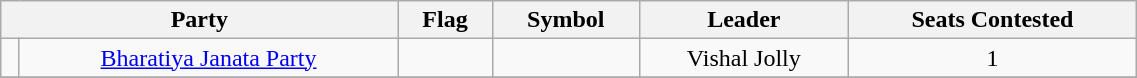<table class="wikitable" width="60%" style="text-align:center">
<tr>
<th colspan="2">Party</th>
<th>Flag</th>
<th>Symbol</th>
<th>Leader</th>
<th>Seats Contested</th>
</tr>
<tr>
<td></td>
<td><a href='#'>Bharatiya Janata Party</a></td>
<td></td>
<td></td>
<td>Vishal Jolly</td>
<td>1</td>
</tr>
<tr>
</tr>
</table>
